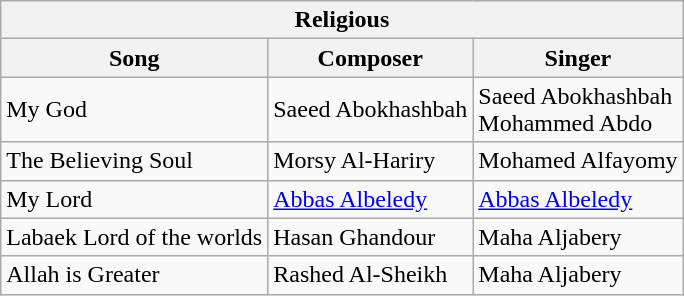<table class="wikitable">
<tr>
<th colspan="3">Religious</th>
</tr>
<tr>
<th>Song</th>
<th>Composer</th>
<th>Singer</th>
</tr>
<tr>
<td>My God</td>
<td>Saeed Abokhashbah</td>
<td>Saeed Abokhashbah<br>Mohammed Abdo</td>
</tr>
<tr>
<td>The Believing Soul</td>
<td>Morsy Al-Hariry</td>
<td>Mohamed Alfayomy</td>
</tr>
<tr>
<td>My Lord</td>
<td><a href='#'>Abbas Albeledy</a></td>
<td><a href='#'>Abbas Albeledy</a></td>
</tr>
<tr>
<td>Labaek Lord of the worlds</td>
<td>Hasan Ghandour</td>
<td>Maha Aljabery</td>
</tr>
<tr>
<td>Allah is Greater</td>
<td>Rashed Al-Sheikh</td>
<td>Maha Aljabery</td>
</tr>
</table>
